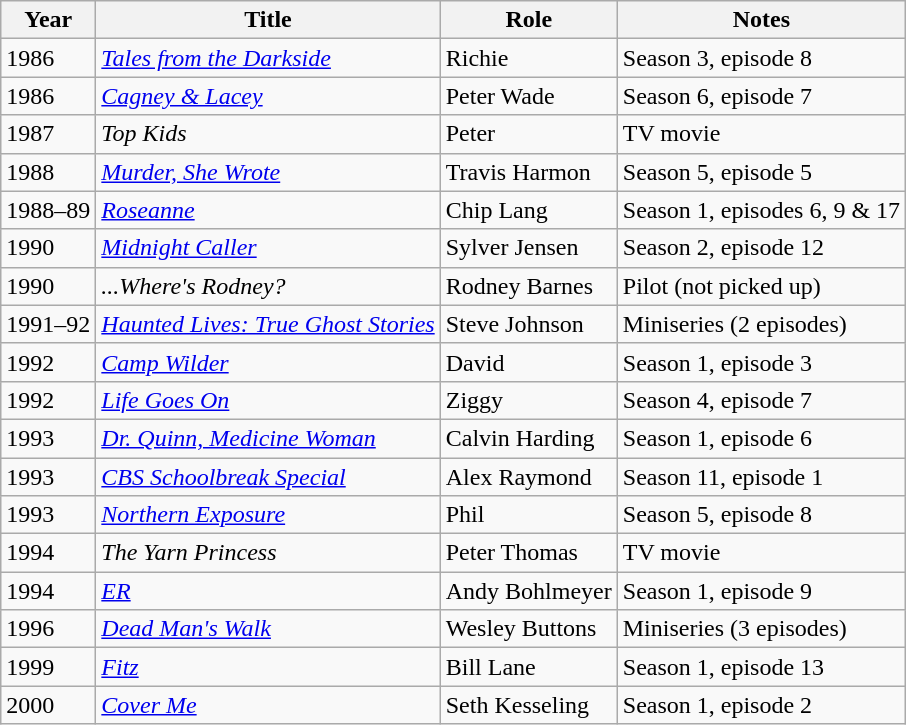<table class="wikitable">
<tr>
<th>Year</th>
<th>Title</th>
<th>Role</th>
<th>Notes</th>
</tr>
<tr>
<td>1986</td>
<td><em><a href='#'>Tales from the Darkside</a></em></td>
<td>Richie</td>
<td>Season 3, episode 8</td>
</tr>
<tr>
<td>1986</td>
<td><em><a href='#'>Cagney & Lacey</a></em></td>
<td>Peter Wade</td>
<td>Season 6, episode 7</td>
</tr>
<tr>
<td>1987</td>
<td><em>Top Kids</em></td>
<td>Peter</td>
<td>TV movie</td>
</tr>
<tr>
<td>1988</td>
<td><em><a href='#'>Murder, She Wrote</a></em></td>
<td>Travis Harmon</td>
<td>Season 5, episode 5</td>
</tr>
<tr>
<td>1988–89</td>
<td><em><a href='#'>Roseanne</a></em></td>
<td>Chip Lang</td>
<td>Season 1, episodes 6, 9 & 17</td>
</tr>
<tr>
<td>1990</td>
<td><em><a href='#'>Midnight Caller</a></em></td>
<td>Sylver Jensen</td>
<td>Season 2, episode 12</td>
</tr>
<tr>
<td>1990</td>
<td><em>...Where's Rodney?</em></td>
<td>Rodney Barnes</td>
<td>Pilot (not picked up)</td>
</tr>
<tr>
<td>1991–92</td>
<td><em><a href='#'>Haunted Lives: True Ghost Stories</a></em></td>
<td>Steve Johnson</td>
<td>Miniseries (2 episodes)</td>
</tr>
<tr>
<td>1992</td>
<td><em><a href='#'>Camp Wilder</a></em></td>
<td>David</td>
<td>Season 1, episode 3</td>
</tr>
<tr>
<td>1992</td>
<td><em><a href='#'>Life Goes On</a></em></td>
<td>Ziggy</td>
<td>Season 4, episode 7</td>
</tr>
<tr>
<td>1993</td>
<td><em><a href='#'>Dr. Quinn, Medicine Woman</a></em></td>
<td>Calvin Harding</td>
<td>Season 1, episode 6</td>
</tr>
<tr>
<td>1993</td>
<td><em><a href='#'>CBS Schoolbreak Special</a></em></td>
<td>Alex Raymond</td>
<td>Season 11, episode 1</td>
</tr>
<tr>
<td>1993</td>
<td><em><a href='#'>Northern Exposure</a></em></td>
<td>Phil</td>
<td>Season 5, episode 8</td>
</tr>
<tr>
<td>1994</td>
<td><em>The Yarn Princess</em></td>
<td>Peter Thomas</td>
<td>TV movie</td>
</tr>
<tr>
<td>1994</td>
<td><em><a href='#'>ER</a></em></td>
<td>Andy Bohlmeyer</td>
<td>Season 1, episode 9</td>
</tr>
<tr>
<td>1996</td>
<td><em><a href='#'>Dead Man's Walk</a></em></td>
<td>Wesley Buttons</td>
<td>Miniseries (3 episodes)</td>
</tr>
<tr>
<td>1999</td>
<td><em><a href='#'>Fitz</a></em></td>
<td>Bill Lane</td>
<td>Season 1, episode 13</td>
</tr>
<tr>
<td>2000</td>
<td><em><a href='#'>Cover Me</a></em></td>
<td>Seth Kesseling</td>
<td>Season 1, episode 2</td>
</tr>
</table>
